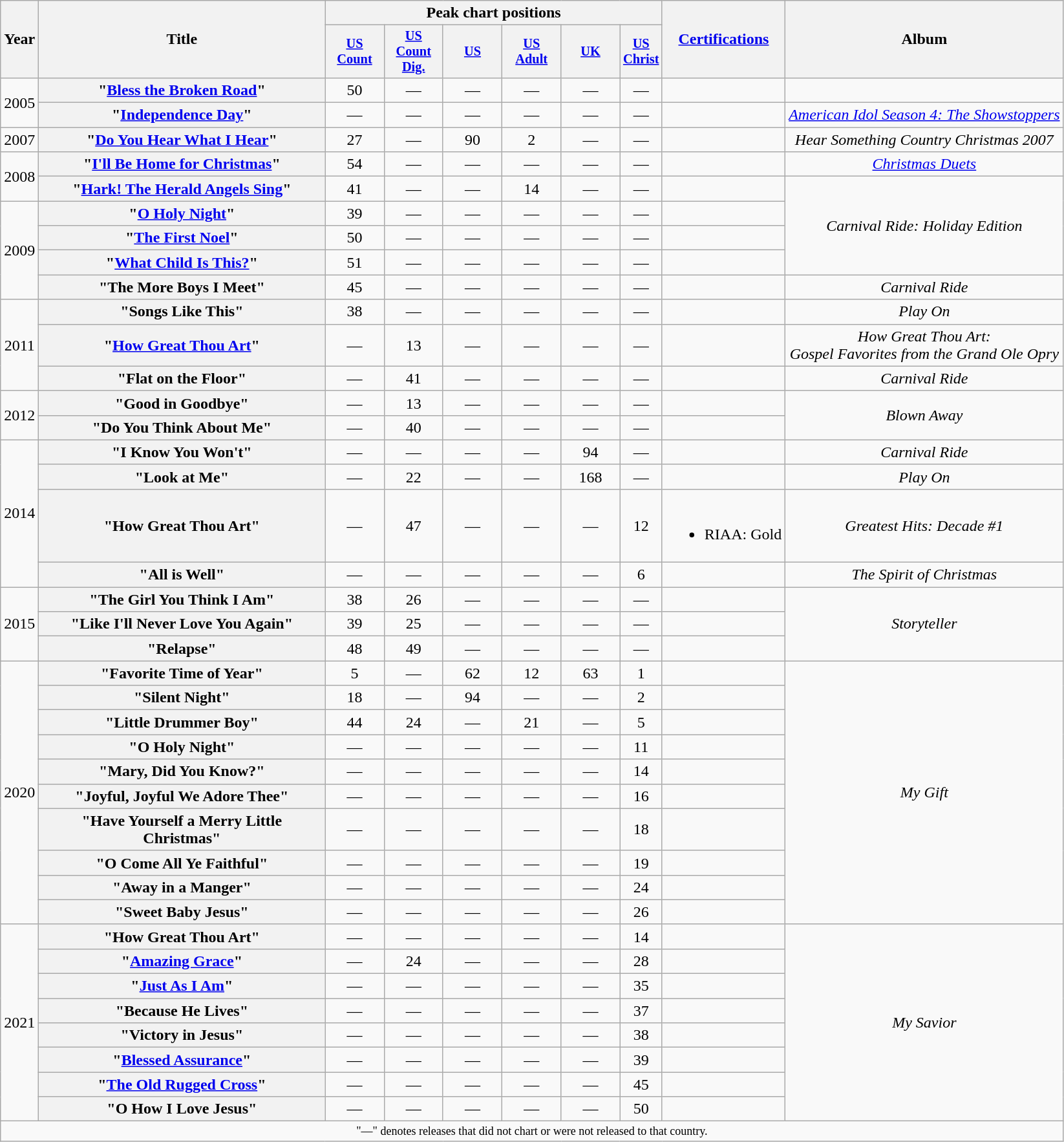<table class="wikitable plainrowheaders" style="text-align:center;">
<tr>
<th rowspan="2">Year</th>
<th rowspan="2" style="width:18em;">Title</th>
<th colspan="6">Peak chart positions</th>
<th rowspan="2"><a href='#'>Certifications</a></th>
<th rowspan="2">Album</th>
</tr>
<tr>
<th style="width:4em;font-size:85%;"><a href='#'>US<br> Count</a><br></th>
<th style="width:4em;font-size:85%;"><a href='#'>US<br> Count<br> Dig.</a><br></th>
<th style="width:4em;font-size:85%;"><a href='#'>US</a><br></th>
<th style="width:4em;font-size:85%;"><a href='#'>US<br> Adult</a><br></th>
<th style="width:4em;font-size:85%;"><a href='#'>UK</a><br></th>
<th scope="col" style="width:2.5em;font-size:85%;"><a href='#'>US<br> Christ</a><br></th>
</tr>
<tr>
<td rowspan="2">2005</td>
<th scope="row">"<a href='#'>Bless the Broken Road</a>"<br></th>
<td>50</td>
<td>—</td>
<td>—</td>
<td>—</td>
<td>—</td>
<td>—</td>
<td></td>
<td></td>
</tr>
<tr>
<th scope="row">"<a href='#'>Independence Day</a>"</th>
<td>—</td>
<td>—</td>
<td>—</td>
<td>—</td>
<td>—</td>
<td>—</td>
<td></td>
<td><em><a href='#'>American Idol Season 4: The Showstoppers</a></em></td>
</tr>
<tr>
<td>2007</td>
<th scope="row">"<a href='#'>Do You Hear What I Hear</a>"</th>
<td>27</td>
<td>—</td>
<td>90</td>
<td>2</td>
<td>—</td>
<td>—</td>
<td></td>
<td><em>Hear Something Country Christmas 2007</em></td>
</tr>
<tr>
<td rowspan="2">2008</td>
<th scope="row">"<a href='#'>I'll Be Home for Christmas</a>"<br></th>
<td>54</td>
<td>—</td>
<td>—</td>
<td>—</td>
<td>—</td>
<td>—</td>
<td></td>
<td><em><a href='#'>Christmas Duets</a></em></td>
</tr>
<tr>
<th scope="row">"<a href='#'>Hark! The Herald Angels Sing</a>"</th>
<td>41</td>
<td>—</td>
<td>—</td>
<td>14</td>
<td>—</td>
<td>—</td>
<td></td>
<td rowspan="4"><em>Carnival Ride: Holiday Edition</em></td>
</tr>
<tr>
<td rowspan="4">2009</td>
<th scope="row">"<a href='#'>O Holy Night</a>"</th>
<td>39</td>
<td>—</td>
<td>—</td>
<td>—</td>
<td>—</td>
<td>—</td>
<td></td>
</tr>
<tr>
<th scope="row">"<a href='#'>The First Noel</a>"</th>
<td>50</td>
<td>—</td>
<td>—</td>
<td>—</td>
<td>—</td>
<td>—</td>
</tr>
<tr>
<th scope="row">"<a href='#'>What Child Is This?</a>"</th>
<td>51</td>
<td>—</td>
<td>—</td>
<td>—</td>
<td>—</td>
<td>—</td>
<td></td>
</tr>
<tr>
<th scope="row">"The More Boys I Meet"</th>
<td>45</td>
<td>—</td>
<td>—</td>
<td>—</td>
<td>—</td>
<td>—</td>
<td></td>
<td><em>Carnival Ride</em></td>
</tr>
<tr>
<td rowspan="3">2011</td>
<th scope="row">"Songs Like This"</th>
<td>38</td>
<td>—</td>
<td>—</td>
<td>—</td>
<td>—</td>
<td>—</td>
<td></td>
<td><em>Play On</em></td>
</tr>
<tr>
<th scope="row">"<a href='#'>How Great Thou Art</a>"</th>
<td>—</td>
<td>13</td>
<td>—</td>
<td>—</td>
<td>—</td>
<td>—</td>
<td></td>
<td><em>How Great Thou Art:<br>Gospel Favorites from the Grand Ole Opry</em></td>
</tr>
<tr>
<th scope="row">"Flat on the Floor"</th>
<td>—</td>
<td>41</td>
<td>—</td>
<td>—</td>
<td>—</td>
<td>—</td>
<td></td>
<td><em>Carnival Ride</em></td>
</tr>
<tr>
<td rowspan="2">2012</td>
<th scope="row">"Good in Goodbye"</th>
<td>—</td>
<td>13</td>
<td>—</td>
<td>—</td>
<td>—</td>
<td>—</td>
<td></td>
<td rowspan="2"><em>Blown Away</em></td>
</tr>
<tr>
<th scope="row">"Do You Think About Me"</th>
<td>—</td>
<td>40</td>
<td>—</td>
<td>—</td>
<td>—</td>
<td>—</td>
<td></td>
</tr>
<tr>
<td rowspan="4">2014</td>
<th scope="row">"I Know You Won't"</th>
<td>—</td>
<td>—</td>
<td>—</td>
<td>—</td>
<td>94</td>
<td>—</td>
<td></td>
<td><em>Carnival Ride</em></td>
</tr>
<tr>
<th scope="row">"Look at Me"</th>
<td>—</td>
<td>22</td>
<td>—</td>
<td>—</td>
<td>168</td>
<td>—</td>
<td></td>
<td><em>Play On</em></td>
</tr>
<tr>
<th scope="row">"How Great Thou Art" </th>
<td>—</td>
<td>47</td>
<td>—</td>
<td>—</td>
<td>—</td>
<td>12</td>
<td><br><ul><li>RIAA: Gold </li></ul></td>
<td><em>Greatest Hits: Decade #1</em></td>
</tr>
<tr>
<th scope="row">"All is Well" </th>
<td>—</td>
<td>—</td>
<td>—</td>
<td>—</td>
<td>—</td>
<td>6</td>
<td></td>
<td><em>The Spirit of Christmas</em></td>
</tr>
<tr>
<td rowspan="3">2015</td>
<th scope="row">"The Girl You Think I Am"</th>
<td>38</td>
<td>26</td>
<td>—</td>
<td>—</td>
<td>—</td>
<td>—</td>
<td></td>
<td rowspan="3"><em>Storyteller</em></td>
</tr>
<tr>
<th scope="row">"Like I'll Never Love You Again"</th>
<td>39</td>
<td>25</td>
<td>—</td>
<td>—</td>
<td>—</td>
<td>—</td>
</tr>
<tr>
<th scope="row">"Relapse"</th>
<td>48</td>
<td>49</td>
<td>—</td>
<td>—</td>
<td>—</td>
<td>—</td>
<td></td>
</tr>
<tr>
<td rowspan="10">2020</td>
<th scope="row">"Favorite Time of Year"</th>
<td>5</td>
<td>—</td>
<td>62</td>
<td>12</td>
<td>63</td>
<td>1</td>
<td></td>
<td rowspan="10"><em>My Gift</em></td>
</tr>
<tr>
<th scope="row">"Silent Night"</th>
<td>18</td>
<td>—</td>
<td>94</td>
<td>—</td>
<td>—</td>
<td>2</td>
<td></td>
</tr>
<tr>
<th scope="row">"Little Drummer Boy" </th>
<td>44</td>
<td>24</td>
<td>—</td>
<td>21</td>
<td>—</td>
<td>5</td>
<td></td>
</tr>
<tr>
<th scope="row">"O Holy Night"</th>
<td>—</td>
<td>—</td>
<td>—</td>
<td>—</td>
<td>—</td>
<td>11</td>
</tr>
<tr>
<th scope="row">"Mary, Did You Know?"</th>
<td>—</td>
<td>—</td>
<td>—</td>
<td>—</td>
<td>—</td>
<td>14</td>
<td></td>
</tr>
<tr>
<th scope="row">"Joyful, Joyful We Adore Thee"</th>
<td>—</td>
<td>—</td>
<td>—</td>
<td>—</td>
<td>—</td>
<td>16</td>
<td></td>
</tr>
<tr>
<th scope="row">"Have Yourself a Merry Little Christmas"</th>
<td>—</td>
<td>—</td>
<td>—</td>
<td>—</td>
<td>—</td>
<td>18</td>
<td></td>
</tr>
<tr>
<th scope="row">"O Come All Ye Faithful"</th>
<td>—</td>
<td>—</td>
<td>—</td>
<td>—</td>
<td>—</td>
<td>19</td>
<td></td>
</tr>
<tr>
<th scope="row">"Away in a Manger"</th>
<td>—</td>
<td>—</td>
<td>—</td>
<td>—</td>
<td>—</td>
<td>24</td>
<td></td>
</tr>
<tr>
<th scope="row">"Sweet Baby Jesus"</th>
<td>—</td>
<td>—</td>
<td>—</td>
<td>—</td>
<td>—</td>
<td>26</td>
<td></td>
</tr>
<tr>
<td rowspan="8">2021</td>
<th scope="row">"How Great Thou Art"</th>
<td>—</td>
<td>—</td>
<td>—</td>
<td>—</td>
<td>—</td>
<td>14</td>
<td></td>
<td rowspan="8"><em>My Savior</em></td>
</tr>
<tr>
<th scope="row">"<a href='#'>Amazing Grace</a>"</th>
<td>—</td>
<td>24</td>
<td>—</td>
<td>—</td>
<td>—</td>
<td>28</td>
<td></td>
</tr>
<tr>
<th scope="row">"<a href='#'>Just As I Am</a>"</th>
<td>—</td>
<td>—</td>
<td>—</td>
<td>—</td>
<td>—</td>
<td>35</td>
<td></td>
</tr>
<tr>
<th scope="row">"Because He Lives"</th>
<td>—</td>
<td>—</td>
<td>—</td>
<td>—</td>
<td>—</td>
<td>37</td>
<td></td>
</tr>
<tr>
<th scope="row">"Victory in Jesus"</th>
<td>—</td>
<td>—</td>
<td>—</td>
<td>—</td>
<td>—</td>
<td>38</td>
<td></td>
</tr>
<tr>
<th scope="row">"<a href='#'>Blessed Assurance</a>"</th>
<td>—</td>
<td>—</td>
<td>—</td>
<td>—</td>
<td>—</td>
<td>39</td>
<td></td>
</tr>
<tr>
<th scope="row">"<a href='#'>The Old Rugged Cross</a>"</th>
<td>—</td>
<td>—</td>
<td>—</td>
<td>—</td>
<td>—</td>
<td>45</td>
<td></td>
</tr>
<tr>
<th scope="row">"O How I Love Jesus"</th>
<td>—</td>
<td>—</td>
<td>—</td>
<td>—</td>
<td>—</td>
<td>50</td>
<td></td>
</tr>
<tr>
<td colspan="11" style="font-size:9pt">"—" denotes releases that did not chart or were not released to that country.</td>
</tr>
</table>
